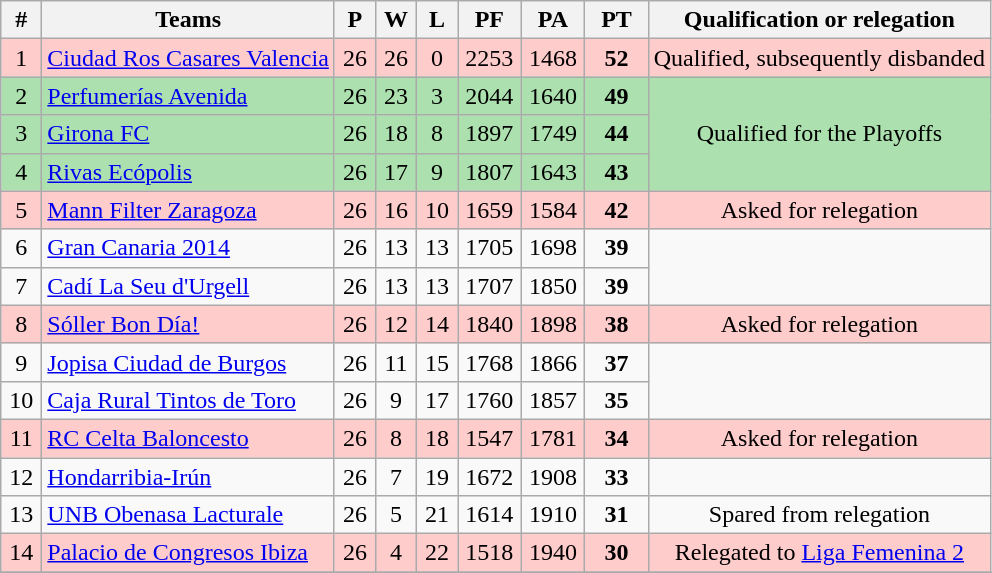<table class="wikitable" style="text-align: center;">
<tr>
<th width=20>#</th>
<th>Teams</th>
<th width=20>P</th>
<th width=20>W</th>
<th width=20>L</th>
<th width=35>PF</th>
<th width=35>PA</th>
<th width=35>PT</th>
<th>Qualification or relegation</th>
</tr>
<tr bgcolor=FFCCCC>
<td>1</td>
<td align="left"><a href='#'>Ciudad Ros Casares Valencia</a></td>
<td>26</td>
<td>26</td>
<td>0</td>
<td>2253</td>
<td>1468</td>
<td><strong>52</strong></td>
<td>Qualified, subsequently disbanded</td>
</tr>
<tr bgcolor=ACE1AF>
<td>2</td>
<td align="left"><a href='#'>Perfumerías Avenida</a></td>
<td>26</td>
<td>23</td>
<td>3</td>
<td>2044</td>
<td>1640</td>
<td><strong>49</strong></td>
<td bgcolor=ACE1AF rowspan=3 align="center">Qualified for the Playoffs</td>
</tr>
<tr bgcolor=ACE1AF>
<td>3</td>
<td align="left"><a href='#'>Girona FC</a></td>
<td>26</td>
<td>18</td>
<td>8</td>
<td>1897</td>
<td>1749</td>
<td><strong>44</strong></td>
</tr>
<tr bgcolor=ACE1AF>
<td>4</td>
<td align="left"><a href='#'>Rivas Ecópolis</a></td>
<td>26</td>
<td>17</td>
<td>9</td>
<td>1807</td>
<td>1643</td>
<td><strong>43</strong></td>
</tr>
<tr bgcolor=FFCCCC>
<td>5</td>
<td align="left"><a href='#'>Mann Filter Zaragoza</a></td>
<td>26</td>
<td>16</td>
<td>10</td>
<td>1659</td>
<td>1584</td>
<td><strong>42</strong></td>
<td>Asked for relegation</td>
</tr>
<tr>
<td>6</td>
<td align="left"><a href='#'>Gran Canaria 2014</a></td>
<td>26</td>
<td>13</td>
<td>13</td>
<td>1705</td>
<td>1698</td>
<td><strong>39</strong></td>
</tr>
<tr>
<td>7</td>
<td align="left"><a href='#'>Cadí La Seu d'Urgell</a></td>
<td>26</td>
<td>13</td>
<td>13</td>
<td>1707</td>
<td>1850</td>
<td><strong>39</strong></td>
</tr>
<tr bgcolor=FFCCCC>
<td>8</td>
<td align="left"><a href='#'>Sóller Bon Día!</a></td>
<td>26</td>
<td>12</td>
<td>14</td>
<td>1840</td>
<td>1898</td>
<td><strong>38</strong></td>
<td>Asked for relegation</td>
</tr>
<tr>
<td>9</td>
<td align="left"><a href='#'>Jopisa Ciudad de Burgos</a></td>
<td>26</td>
<td>11</td>
<td>15</td>
<td>1768</td>
<td>1866</td>
<td><strong>37</strong></td>
</tr>
<tr>
<td>10</td>
<td align="left"><a href='#'>Caja Rural Tintos de Toro</a></td>
<td>26</td>
<td>9</td>
<td>17</td>
<td>1760</td>
<td>1857</td>
<td><strong>35</strong></td>
</tr>
<tr bgcolor=FFCCCC>
<td>11</td>
<td align="left"><a href='#'>RC Celta Baloncesto</a></td>
<td>26</td>
<td>8</td>
<td>18</td>
<td>1547</td>
<td>1781</td>
<td><strong>34</strong></td>
<td>Asked for relegation</td>
</tr>
<tr>
<td>12</td>
<td align="left"><a href='#'>Hondarribia-Irún</a></td>
<td>26</td>
<td>7</td>
<td>19</td>
<td>1672</td>
<td>1908</td>
<td><strong>33</strong></td>
</tr>
<tr>
<td>13</td>
<td align="left"><a href='#'>UNB Obenasa Lacturale</a></td>
<td>26</td>
<td>5</td>
<td>21</td>
<td>1614</td>
<td>1910</td>
<td><strong>31</strong></td>
<td>Spared from relegation</td>
</tr>
<tr bgcolor=FFCCCC>
<td>14</td>
<td align="left"><a href='#'>Palacio de Congresos Ibiza</a></td>
<td>26</td>
<td>4</td>
<td>22</td>
<td>1518</td>
<td>1940</td>
<td><strong>30</strong></td>
<td>Relegated to <a href='#'>Liga Femenina 2</a></td>
</tr>
<tr>
</tr>
</table>
